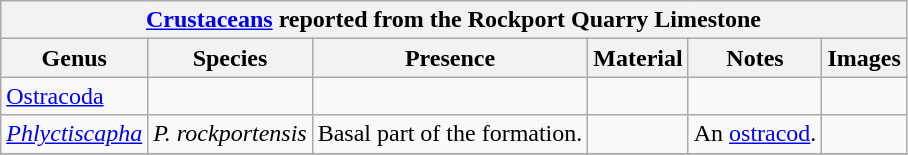<table class="wikitable" align="center">
<tr>
<th colspan="6" align="center"><strong><a href='#'>Crustaceans</a> reported from the Rockport Quarry Limestone</strong></th>
</tr>
<tr>
<th>Genus</th>
<th>Species</th>
<th>Presence</th>
<th><strong>Material</strong></th>
<th>Notes</th>
<th>Images</th>
</tr>
<tr>
<td><a href='#'>Ostracoda</a></td>
<td></td>
<td></td>
<td></td>
<td></td>
<td></td>
</tr>
<tr>
<td><em><a href='#'>Phlyctiscapha</a></em></td>
<td><em>P. rockportensis</em></td>
<td>Basal part of the formation.</td>
<td></td>
<td>An <a href='#'>ostracod</a>.</td>
<td></td>
</tr>
<tr>
</tr>
</table>
